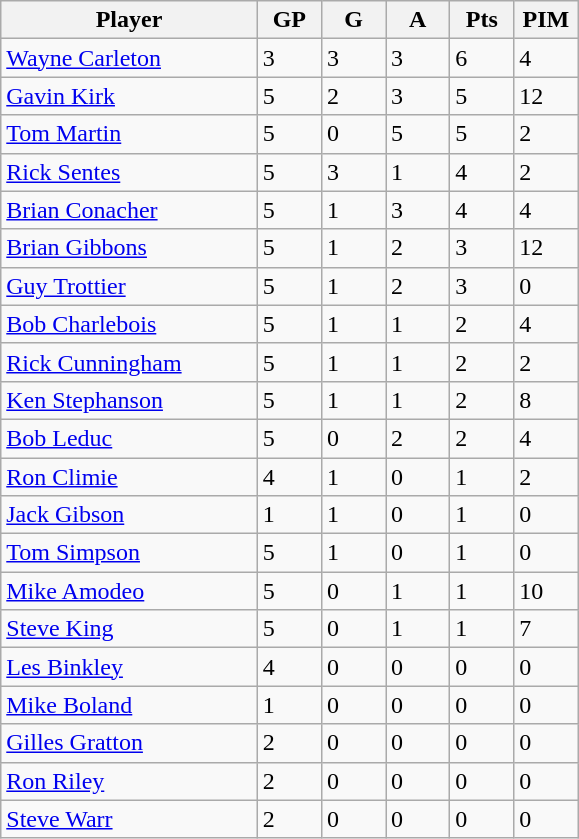<table class="wikitable">
<tr>
<th bgcolor="#DDDDFF" width="40%">Player</th>
<th bgcolor="#DDDDFF" width="10%">GP</th>
<th bgcolor="#DDDDFF" width="10%">G</th>
<th bgcolor="#DDDDFF" width="10%">A</th>
<th bgcolor="#DDDDFF" width="10%">Pts</th>
<th bgcolor="#DDDDFF" width="10%">PIM</th>
</tr>
<tr>
<td><a href='#'>Wayne Carleton</a></td>
<td>3</td>
<td>3</td>
<td>3</td>
<td>6</td>
<td>4</td>
</tr>
<tr>
<td><a href='#'>Gavin Kirk</a></td>
<td>5</td>
<td>2</td>
<td>3</td>
<td>5</td>
<td>12</td>
</tr>
<tr>
<td><a href='#'>Tom Martin</a></td>
<td>5</td>
<td>0</td>
<td>5</td>
<td>5</td>
<td>2</td>
</tr>
<tr>
<td><a href='#'>Rick Sentes</a></td>
<td>5</td>
<td>3</td>
<td>1</td>
<td>4</td>
<td>2</td>
</tr>
<tr>
<td><a href='#'>Brian Conacher</a></td>
<td>5</td>
<td>1</td>
<td>3</td>
<td>4</td>
<td>4</td>
</tr>
<tr>
<td><a href='#'>Brian Gibbons</a></td>
<td>5</td>
<td>1</td>
<td>2</td>
<td>3</td>
<td>12</td>
</tr>
<tr>
<td><a href='#'>Guy Trottier</a></td>
<td>5</td>
<td>1</td>
<td>2</td>
<td>3</td>
<td>0</td>
</tr>
<tr>
<td><a href='#'>Bob Charlebois</a></td>
<td>5</td>
<td>1</td>
<td>1</td>
<td>2</td>
<td>4</td>
</tr>
<tr>
<td><a href='#'>Rick Cunningham</a></td>
<td>5</td>
<td>1</td>
<td>1</td>
<td>2</td>
<td>2</td>
</tr>
<tr>
<td><a href='#'>Ken Stephanson</a></td>
<td>5</td>
<td>1</td>
<td>1</td>
<td>2</td>
<td>8</td>
</tr>
<tr>
<td><a href='#'>Bob Leduc</a></td>
<td>5</td>
<td>0</td>
<td>2</td>
<td>2</td>
<td>4</td>
</tr>
<tr>
<td><a href='#'>Ron Climie</a></td>
<td>4</td>
<td>1</td>
<td>0</td>
<td>1</td>
<td>2</td>
</tr>
<tr>
<td><a href='#'>Jack Gibson</a></td>
<td>1</td>
<td>1</td>
<td>0</td>
<td>1</td>
<td>0</td>
</tr>
<tr>
<td><a href='#'>Tom Simpson</a></td>
<td>5</td>
<td>1</td>
<td>0</td>
<td>1</td>
<td>0</td>
</tr>
<tr>
<td><a href='#'>Mike Amodeo</a></td>
<td>5</td>
<td>0</td>
<td>1</td>
<td>1</td>
<td>10</td>
</tr>
<tr>
<td><a href='#'>Steve King</a></td>
<td>5</td>
<td>0</td>
<td>1</td>
<td>1</td>
<td>7</td>
</tr>
<tr>
<td><a href='#'>Les Binkley</a></td>
<td>4</td>
<td>0</td>
<td>0</td>
<td>0</td>
<td>0</td>
</tr>
<tr>
<td><a href='#'>Mike Boland</a></td>
<td>1</td>
<td>0</td>
<td>0</td>
<td>0</td>
<td>0</td>
</tr>
<tr>
<td><a href='#'>Gilles Gratton</a></td>
<td>2</td>
<td>0</td>
<td>0</td>
<td>0</td>
<td>0</td>
</tr>
<tr>
<td><a href='#'>Ron Riley</a></td>
<td>2</td>
<td>0</td>
<td>0</td>
<td>0</td>
<td>0</td>
</tr>
<tr>
<td><a href='#'>Steve Warr</a></td>
<td>2</td>
<td>0</td>
<td>0</td>
<td>0</td>
<td>0</td>
</tr>
</table>
